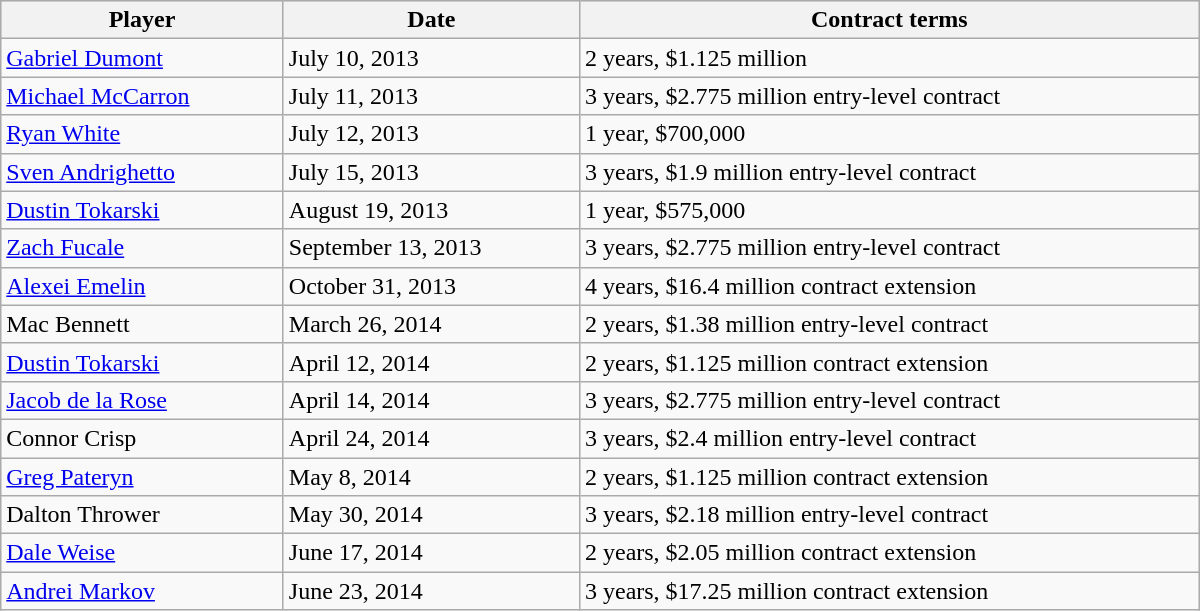<table class="wikitable" style="width:50em; padding:3px;;">
<tr style="text-align:center; background:#ddd;">
<th>Player</th>
<th>Date</th>
<th>Contract terms</th>
</tr>
<tr>
<td><a href='#'>Gabriel Dumont</a></td>
<td>July 10, 2013</td>
<td>2 years, $1.125 million</td>
</tr>
<tr>
<td><a href='#'>Michael McCarron</a></td>
<td>July 11, 2013</td>
<td>3 years, $2.775 million entry-level contract</td>
</tr>
<tr>
<td><a href='#'>Ryan White</a></td>
<td>July 12, 2013</td>
<td>1 year, $700,000</td>
</tr>
<tr>
<td><a href='#'>Sven Andrighetto</a></td>
<td>July 15, 2013</td>
<td>3 years, $1.9 million entry-level contract</td>
</tr>
<tr>
<td><a href='#'>Dustin Tokarski</a></td>
<td>August 19, 2013</td>
<td>1 year, $575,000</td>
</tr>
<tr>
<td><a href='#'>Zach Fucale</a></td>
<td>September 13, 2013</td>
<td>3 years, $2.775 million entry-level contract</td>
</tr>
<tr>
<td><a href='#'>Alexei Emelin</a></td>
<td>October 31, 2013</td>
<td>4 years, $16.4 million contract extension</td>
</tr>
<tr>
<td>Mac Bennett</td>
<td>March 26, 2014</td>
<td>2 years, $1.38 million entry-level contract</td>
</tr>
<tr>
<td><a href='#'>Dustin Tokarski</a></td>
<td>April 12, 2014</td>
<td>2 years, $1.125 million contract extension</td>
</tr>
<tr>
<td><a href='#'>Jacob de la Rose</a></td>
<td>April 14, 2014</td>
<td>3 years, $2.775 million entry-level contract</td>
</tr>
<tr>
<td>Connor Crisp</td>
<td>April 24, 2014</td>
<td>3 years, $2.4 million entry-level contract</td>
</tr>
<tr>
<td><a href='#'>Greg Pateryn</a></td>
<td>May 8, 2014</td>
<td>2 years, $1.125 million contract extension</td>
</tr>
<tr>
<td>Dalton Thrower</td>
<td>May 30, 2014</td>
<td>3 years, $2.18 million entry-level contract</td>
</tr>
<tr>
<td><a href='#'>Dale Weise</a></td>
<td>June 17, 2014</td>
<td>2 years, $2.05 million contract extension</td>
</tr>
<tr>
<td><a href='#'>Andrei Markov</a></td>
<td>June 23, 2014</td>
<td>3 years, $17.25 million contract extension</td>
</tr>
</table>
